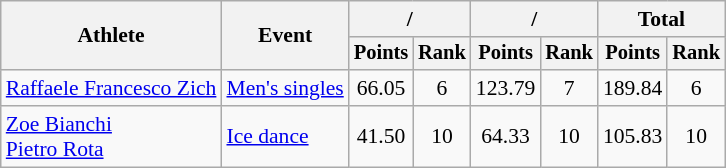<table class="wikitable" style="font-size:90%">
<tr>
<th rowspan="2">Athlete</th>
<th rowspan="2">Event</th>
<th colspan="2">/</th>
<th colspan="2">/</th>
<th colspan="2">Total</th>
</tr>
<tr style="font-size:95%">
<th>Points</th>
<th>Rank</th>
<th>Points</th>
<th>Rank</th>
<th>Points</th>
<th>Rank</th>
</tr>
<tr align=center>
<td align=left><a href='#'>Raffaele Francesco Zich</a></td>
<td align=left><a href='#'>Men's singles</a></td>
<td>66.05</td>
<td>6</td>
<td>123.79</td>
<td>7</td>
<td>189.84</td>
<td>6</td>
</tr>
<tr align=center>
<td align=left><a href='#'>Zoe Bianchi</a><br><a href='#'>Pietro Rota</a></td>
<td align=left><a href='#'>Ice dance</a></td>
<td>41.50</td>
<td>10</td>
<td>64.33</td>
<td>10</td>
<td>105.83</td>
<td>10</td>
</tr>
</table>
